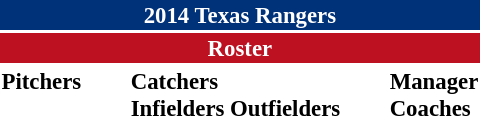<table class="toccolours" style="font-size: 95%;">
<tr>
<th colspan="10" style="background:#003279; color:#fff; text-align:center;">2014 Texas Rangers</th>
</tr>
<tr>
<td colspan="10" style="background:#bd1021; color:white; text-align:center;"><strong>Roster</strong></td>
</tr>
<tr>
<td valign="top"><strong>Pitchers</strong><br>



































</td>
<td style="width:25px;"></td>
<td valign="top"><strong>Catchers</strong><br>




<strong>Infielders</strong>













<strong>Outfielders</strong>








</td>
<td style="width:25px;"></td>
<td valign="top"><strong>Manager</strong><br> 

<strong>Coaches</strong>
 
 
 
  
 
 
 
 </td>
</tr>
</table>
